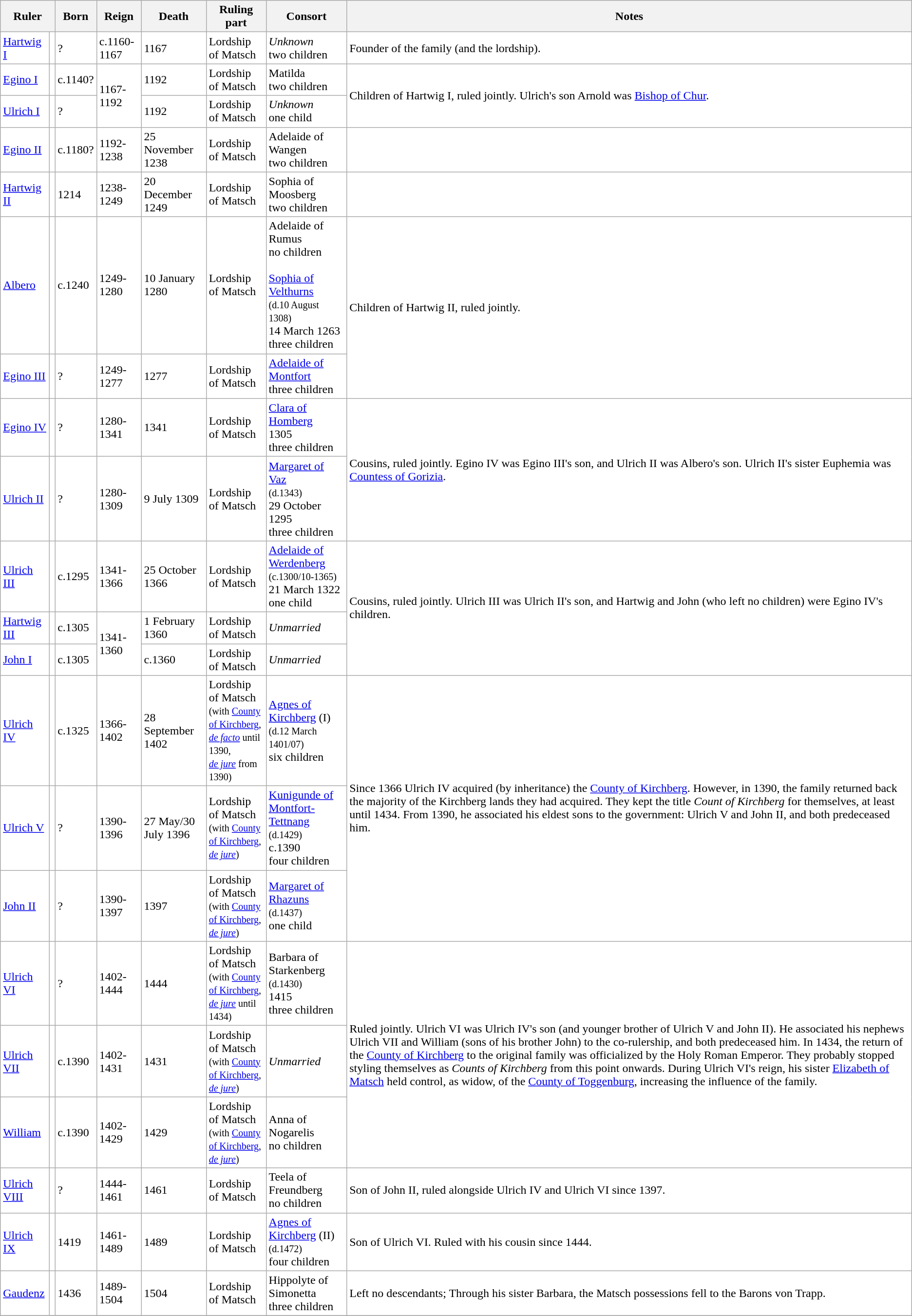<table class="wikitable">
<tr>
<th colspan=2>Ruler</th>
<th>Born</th>
<th>Reign</th>
<th>Death</th>
<th>Ruling part</th>
<th>Consort</th>
<th>Notes</th>
</tr>
<tr style="background:#fff;">
<td><a href='#'>Hartwig I</a></td>
<td></td>
<td>?</td>
<td>c.1160-1167</td>
<td>1167</td>
<td>Lordship of Matsch</td>
<td><em>Unknown</em><br>two children</td>
<td>Founder of the family (and the lordship).</td>
</tr>
<tr style="background:#fff;">
<td><a href='#'>Egino I</a></td>
<td></td>
<td>c.1140?</td>
<td rowspan="2">1167-1192</td>
<td>1192</td>
<td>Lordship of Matsch</td>
<td>Matilda<br>two children</td>
<td rowspan="2">Children of Hartwig I, ruled jointly. Ulrich's son Arnold was <a href='#'>Bishop of Chur</a>.</td>
</tr>
<tr style="background:#fff;">
<td><a href='#'>Ulrich I</a></td>
<td></td>
<td>?</td>
<td>1192</td>
<td>Lordship of Matsch</td>
<td><em>Unknown</em><br>one child</td>
</tr>
<tr style="background:#fff;">
<td><a href='#'>Egino II</a></td>
<td></td>
<td>c.1180?</td>
<td>1192-1238</td>
<td>25 November 1238</td>
<td>Lordship of Matsch</td>
<td>Adelaide of Wangen<br>two children</td>
<td></td>
</tr>
<tr style="background:#fff;">
<td><a href='#'>Hartwig II</a></td>
<td></td>
<td>1214</td>
<td>1238-1249</td>
<td>20 December 1249</td>
<td>Lordship of Matsch</td>
<td>Sophia of Moosberg<br>two children</td>
<td></td>
</tr>
<tr style="background:#fff;">
<td><a href='#'>Albero</a></td>
<td></td>
<td>c.1240</td>
<td>1249-1280</td>
<td>10 January 1280</td>
<td>Lordship of Matsch</td>
<td>Adelaide of Rumus<br>no children<br><br><a href='#'>Sophia of Velthurns</a><br><small>(d.10 August 1308)</small><br>14 March 1263<br>three children</td>
<td rowspan="2">Children of Hartwig II, ruled jointly.</td>
</tr>
<tr style="background:#fff;">
<td><a href='#'>Egino III</a></td>
<td></td>
<td>?</td>
<td>1249-1277</td>
<td>1277</td>
<td>Lordship of Matsch</td>
<td><a href='#'>Adelaide of Montfort</a><br>three children</td>
</tr>
<tr style="background:#fff;">
<td><a href='#'>Egino IV</a></td>
<td></td>
<td>?</td>
<td>1280-1341</td>
<td>1341</td>
<td>Lordship of Matsch</td>
<td><a href='#'>Clara of Homberg</a><br>1305<br>three children</td>
<td rowspan="2">Cousins, ruled jointly. Egino IV was Egino III's son, and Ulrich II was Albero's son. Ulrich II's sister Euphemia was <a href='#'>Countess of Gorizia</a>.</td>
</tr>
<tr style="background:#fff;">
<td><a href='#'>Ulrich II</a></td>
<td></td>
<td>?</td>
<td>1280-1309</td>
<td>9 July 1309</td>
<td>Lordship of Matsch</td>
<td><a href='#'>Margaret of Vaz</a><br><small>(d.1343)</small><br>29 October 1295<br>three children</td>
</tr>
<tr style="background:#fff;">
<td><a href='#'>Ulrich III</a></td>
<td></td>
<td>c.1295</td>
<td>1341-1366</td>
<td>25 October 1366</td>
<td>Lordship of Matsch</td>
<td><a href='#'>Adelaide of Werdenberg</a><br><small>(c.1300/10-1365)</small><br>21 March 1322<br>one child</td>
<td rowspan="3">Cousins, ruled jointly. Ulrich III was Ulrich II's son, and Hartwig and John (who left no children) were Egino IV's children.</td>
</tr>
<tr style="background:#fff;">
<td><a href='#'>Hartwig III</a></td>
<td></td>
<td>c.1305</td>
<td rowspan="2">1341-1360</td>
<td>1 February 1360</td>
<td>Lordship of Matsch</td>
<td><em>Unmarried</em></td>
</tr>
<tr style="background:#fff;">
<td><a href='#'>John I</a></td>
<td></td>
<td>c.1305</td>
<td>c.1360</td>
<td>Lordship of Matsch</td>
<td><em>Unmarried</em></td>
</tr>
<tr style="background:#fff;">
<td><a href='#'>Ulrich IV</a></td>
<td></td>
<td>c.1325</td>
<td>1366-1402</td>
<td>28 September 1402</td>
<td>Lordship of Matsch<br><small>(with <a href='#'>County of Kirchberg</a>,<br><em><a href='#'>de facto</a></em> until 1390,<br><em><a href='#'>de jure</a></em> from 1390)</small></td>
<td><a href='#'>Agnes of Kirchberg</a> (I)<br><small>(d.12 March 1401/07)</small><br>six children</td>
<td rowspan="3">Since 1366 Ulrich IV acquired (by inheritance) the <a href='#'>County of Kirchberg</a>. However, in 1390, the family returned back the majority of the Kirchberg lands they had acquired. They kept the title <em>Count of Kirchberg</em> for themselves, at least until 1434. From 1390, he associated his eldest sons to the government: Ulrich V and John II, and both predeceased him.</td>
</tr>
<tr style="background:#fff;">
<td><a href='#'>Ulrich V</a></td>
<td></td>
<td>?</td>
<td>1390-1396</td>
<td>27 May/30 July 1396</td>
<td>Lordship of Matsch<br><small>(with <a href='#'>County of Kirchberg</a>,<br><em><a href='#'>de jure</a></em>)</small></td>
<td><a href='#'>Kunigunde of Montfort-Tettnang</a><br><small>(d.1429)</small><br>c.1390<br>four children</td>
</tr>
<tr style="background:#fff;">
<td><a href='#'>John II</a></td>
<td></td>
<td>?</td>
<td>1390-1397</td>
<td>1397</td>
<td>Lordship of Matsch<br><small>(with <a href='#'>County of Kirchberg</a>,<br><em><a href='#'>de jure</a></em>)</small></td>
<td><a href='#'>Margaret of Rhazuns</a><br><small>(d.1437)</small><br>one child</td>
</tr>
<tr style="background:#fff;">
<td><a href='#'>Ulrich VI</a></td>
<td></td>
<td>?</td>
<td>1402-1444</td>
<td>1444</td>
<td>Lordship of Matsch<br><small>(with <a href='#'>County of Kirchberg</a>,<br><em><a href='#'>de jure</a></em> until 1434)</small></td>
<td>Barbara of Starkenberg<br><small>(d.1430)</small><br>1415<br>three children</td>
<td rowspan="3">Ruled jointly. Ulrich VI was Ulrich IV's son (and younger brother of Ulrich V and John II). He associated his nephews Ulrich VII and William (sons of his brother John) to the co-rulership, and both predeceased him. In 1434, the return of the <a href='#'>County of Kirchberg</a> to the original family was officialized by the Holy Roman Emperor. They probably stopped styling themselves as <em>Counts of Kirchberg</em> from this point onwards. During Ulrich VI's reign, his sister <a href='#'>Elizabeth of Matsch</a> held control, as widow, of the <a href='#'>County of Toggenburg</a>, increasing the influence of the family.</td>
</tr>
<tr style="background:#fff;">
<td><a href='#'>Ulrich VII</a></td>
<td></td>
<td>c.1390</td>
<td>1402-1431</td>
<td>1431</td>
<td>Lordship of Matsch<br><small>(with <a href='#'>County of Kirchberg</a>,<br><em><a href='#'>de jure</a></em>)</small></td>
<td><em>Unmarried</em></td>
</tr>
<tr style="background:#fff;">
<td><a href='#'>William</a></td>
<td></td>
<td>c.1390</td>
<td>1402-1429</td>
<td>1429</td>
<td>Lordship of Matsch<br><small>(with <a href='#'>County of Kirchberg</a>,<br><em><a href='#'>de jure</a></em>)</small></td>
<td>Anna of Nogarelis<br>no children</td>
</tr>
<tr style="background:#fff;">
<td><a href='#'>Ulrich VIII</a></td>
<td></td>
<td>?</td>
<td>1444-1461</td>
<td>1461</td>
<td>Lordship of Matsch</td>
<td>Teela of Freundberg<br>no children</td>
<td>Son of John II, ruled alongside Ulrich IV and Ulrich VI since 1397.</td>
</tr>
<tr style="background:#fff;">
<td><a href='#'>Ulrich IX</a></td>
<td></td>
<td>1419</td>
<td>1461-1489</td>
<td>1489</td>
<td>Lordship of Matsch</td>
<td><a href='#'>Agnes of Kirchberg</a> (II)<br><small>(d.1472)</small><br>four children</td>
<td>Son of Ulrich VI. Ruled with his cousin since 1444.</td>
</tr>
<tr style="background:#fff;">
<td><a href='#'>Gaudenz</a></td>
<td></td>
<td>1436</td>
<td>1489-1504</td>
<td>1504</td>
<td>Lordship of Matsch</td>
<td>Hippolyte of Simonetta<br>three children</td>
<td>Left no descendants; Through his sister Barbara, the Matsch possessions fell to the Barons von Trapp.</td>
</tr>
<tr>
</tr>
</table>
